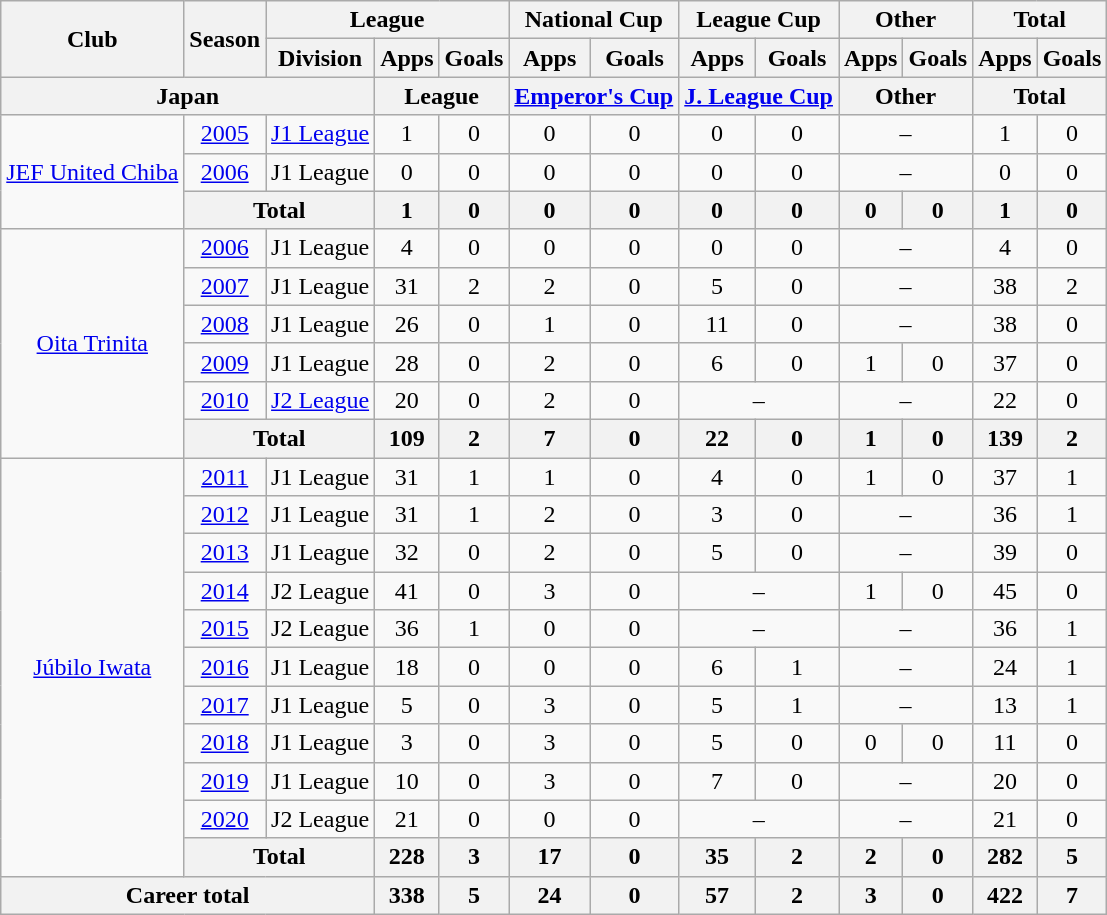<table class="wikitable" style="text-align:center">
<tr>
<th rowspan=2>Club</th>
<th rowspan=2>Season</th>
<th colspan=3>League</th>
<th colspan=2>National Cup</th>
<th colspan=2>League Cup</th>
<th colspan=2>Other</th>
<th colspan=2>Total</th>
</tr>
<tr>
<th>Division</th>
<th>Apps</th>
<th>Goals</th>
<th>Apps</th>
<th>Goals</th>
<th>Apps</th>
<th>Goals</th>
<th>Apps</th>
<th>Goals</th>
<th>Apps</th>
<th>Goals</th>
</tr>
<tr>
<th colspan=3>Japan</th>
<th colspan=2>League</th>
<th colspan=2><a href='#'>Emperor's Cup</a></th>
<th colspan=2><a href='#'>J. League Cup</a></th>
<th colspan=2>Other</th>
<th colspan=2>Total</th>
</tr>
<tr>
<td rowspan="3"><a href='#'>JEF United Chiba</a></td>
<td><a href='#'>2005</a></td>
<td><a href='#'>J1 League</a></td>
<td>1</td>
<td>0</td>
<td>0</td>
<td>0</td>
<td>0</td>
<td>0</td>
<td colspan="2">–</td>
<td>1</td>
<td>0</td>
</tr>
<tr>
<td><a href='#'>2006</a></td>
<td>J1 League</td>
<td>0</td>
<td>0</td>
<td>0</td>
<td>0</td>
<td>0</td>
<td>0</td>
<td colspan="2">–</td>
<td>0</td>
<td>0</td>
</tr>
<tr>
<th colspan="2">Total</th>
<th>1</th>
<th>0</th>
<th>0</th>
<th>0</th>
<th>0</th>
<th>0</th>
<th>0</th>
<th>0</th>
<th>1</th>
<th>0</th>
</tr>
<tr>
<td rowspan="6"><a href='#'>Oita Trinita</a></td>
<td><a href='#'>2006</a></td>
<td>J1 League</td>
<td>4</td>
<td>0</td>
<td>0</td>
<td>0</td>
<td>0</td>
<td>0</td>
<td colspan="2">–</td>
<td>4</td>
<td>0</td>
</tr>
<tr>
<td><a href='#'>2007</a></td>
<td>J1 League</td>
<td>31</td>
<td>2</td>
<td>2</td>
<td>0</td>
<td>5</td>
<td>0</td>
<td colspan="2">–</td>
<td>38</td>
<td>2</td>
</tr>
<tr>
<td><a href='#'>2008</a></td>
<td>J1 League</td>
<td>26</td>
<td>0</td>
<td>1</td>
<td>0</td>
<td>11</td>
<td>0</td>
<td colspan="2">–</td>
<td>38</td>
<td>0</td>
</tr>
<tr>
<td><a href='#'>2009</a></td>
<td>J1 League</td>
<td>28</td>
<td>0</td>
<td>2</td>
<td>0</td>
<td>6</td>
<td>0</td>
<td>1</td>
<td>0</td>
<td>37</td>
<td>0</td>
</tr>
<tr>
<td><a href='#'>2010</a></td>
<td><a href='#'>J2 League</a></td>
<td>20</td>
<td>0</td>
<td>2</td>
<td>0</td>
<td colspan="2">–</td>
<td colspan="2">–</td>
<td>22</td>
<td>0</td>
</tr>
<tr>
<th colspan="2">Total</th>
<th>109</th>
<th>2</th>
<th>7</th>
<th>0</th>
<th>22</th>
<th>0</th>
<th>1</th>
<th>0</th>
<th>139</th>
<th>2</th>
</tr>
<tr>
<td rowspan="11"><a href='#'>Júbilo Iwata</a></td>
<td><a href='#'>2011</a></td>
<td>J1 League</td>
<td>31</td>
<td>1</td>
<td>1</td>
<td>0</td>
<td>4</td>
<td>0</td>
<td>1</td>
<td>0</td>
<td>37</td>
<td>1</td>
</tr>
<tr>
<td><a href='#'>2012</a></td>
<td>J1 League</td>
<td>31</td>
<td>1</td>
<td>2</td>
<td>0</td>
<td>3</td>
<td>0</td>
<td colspan="2">–</td>
<td>36</td>
<td>1</td>
</tr>
<tr>
<td><a href='#'>2013</a></td>
<td>J1 League</td>
<td>32</td>
<td>0</td>
<td>2</td>
<td>0</td>
<td>5</td>
<td>0</td>
<td colspan="2">–</td>
<td>39</td>
<td>0</td>
</tr>
<tr>
<td><a href='#'>2014</a></td>
<td>J2 League</td>
<td>41</td>
<td>0</td>
<td>3</td>
<td>0</td>
<td colspan="2">–</td>
<td>1</td>
<td>0</td>
<td>45</td>
<td>0</td>
</tr>
<tr>
<td><a href='#'>2015</a></td>
<td>J2 League</td>
<td>36</td>
<td>1</td>
<td>0</td>
<td>0</td>
<td colspan="2">–</td>
<td colspan="2">–</td>
<td>36</td>
<td>1</td>
</tr>
<tr>
<td><a href='#'>2016</a></td>
<td>J1 League</td>
<td>18</td>
<td>0</td>
<td>0</td>
<td>0</td>
<td>6</td>
<td>1</td>
<td colspan="2">–</td>
<td>24</td>
<td>1</td>
</tr>
<tr>
<td><a href='#'>2017</a></td>
<td>J1 League</td>
<td>5</td>
<td>0</td>
<td>3</td>
<td>0</td>
<td>5</td>
<td>1</td>
<td colspan="2">–</td>
<td>13</td>
<td>1</td>
</tr>
<tr>
<td><a href='#'>2018</a></td>
<td>J1 League</td>
<td>3</td>
<td>0</td>
<td>3</td>
<td>0</td>
<td>5</td>
<td>0</td>
<td>0</td>
<td>0</td>
<td>11</td>
<td>0</td>
</tr>
<tr>
<td><a href='#'>2019</a></td>
<td>J1 League</td>
<td>10</td>
<td>0</td>
<td>3</td>
<td>0</td>
<td>7</td>
<td>0</td>
<td colspan="2">–</td>
<td>20</td>
<td>0</td>
</tr>
<tr>
<td><a href='#'>2020</a></td>
<td>J2 League</td>
<td>21</td>
<td>0</td>
<td>0</td>
<td>0</td>
<td colspan="2">–</td>
<td colspan="2">–</td>
<td>21</td>
<td>0</td>
</tr>
<tr>
<th colspan="2">Total</th>
<th>228</th>
<th>3</th>
<th>17</th>
<th>0</th>
<th>35</th>
<th>2</th>
<th>2</th>
<th>0</th>
<th>282</th>
<th>5</th>
</tr>
<tr>
<th colspan=3>Career total</th>
<th>338</th>
<th>5</th>
<th>24</th>
<th>0</th>
<th>57</th>
<th>2</th>
<th>3</th>
<th>0</th>
<th>422</th>
<th>7</th>
</tr>
</table>
